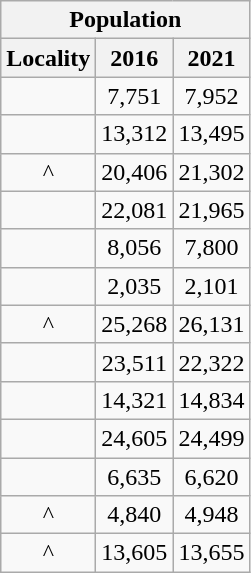<table class="wikitable sortable" style="text-align:center;">
<tr>
<th colspan="3" style="text-align:center;  font-weight:bold">Population</th>
</tr>
<tr>
<th style="text-align:center; background:  font-weight:bold">Locality</th>
<th style="text-align:center; background:  font-weight:bold"><strong>2016</strong></th>
<th style="text-align:center; background:  font-weight:bold"><strong>2021</strong></th>
</tr>
<tr>
<td></td>
<td>7,751</td>
<td>7,952</td>
</tr>
<tr>
<td></td>
<td>13,312</td>
<td>13,495</td>
</tr>
<tr>
<td>^</td>
<td>20,406</td>
<td>21,302</td>
</tr>
<tr>
<td></td>
<td>22,081</td>
<td>21,965</td>
</tr>
<tr>
<td></td>
<td>8,056</td>
<td>7,800</td>
</tr>
<tr>
<td></td>
<td>2,035</td>
<td>2,101</td>
</tr>
<tr>
<td>^</td>
<td>25,268</td>
<td>26,131</td>
</tr>
<tr>
<td></td>
<td>23,511</td>
<td>22,322</td>
</tr>
<tr>
<td></td>
<td>14,321</td>
<td>14,834</td>
</tr>
<tr>
<td></td>
<td>24,605</td>
<td>24,499</td>
</tr>
<tr>
<td></td>
<td>6,635</td>
<td>6,620</td>
</tr>
<tr>
<td>^</td>
<td>4,840</td>
<td>4,948</td>
</tr>
<tr>
<td>^</td>
<td>13,605</td>
<td>13,655</td>
</tr>
</table>
